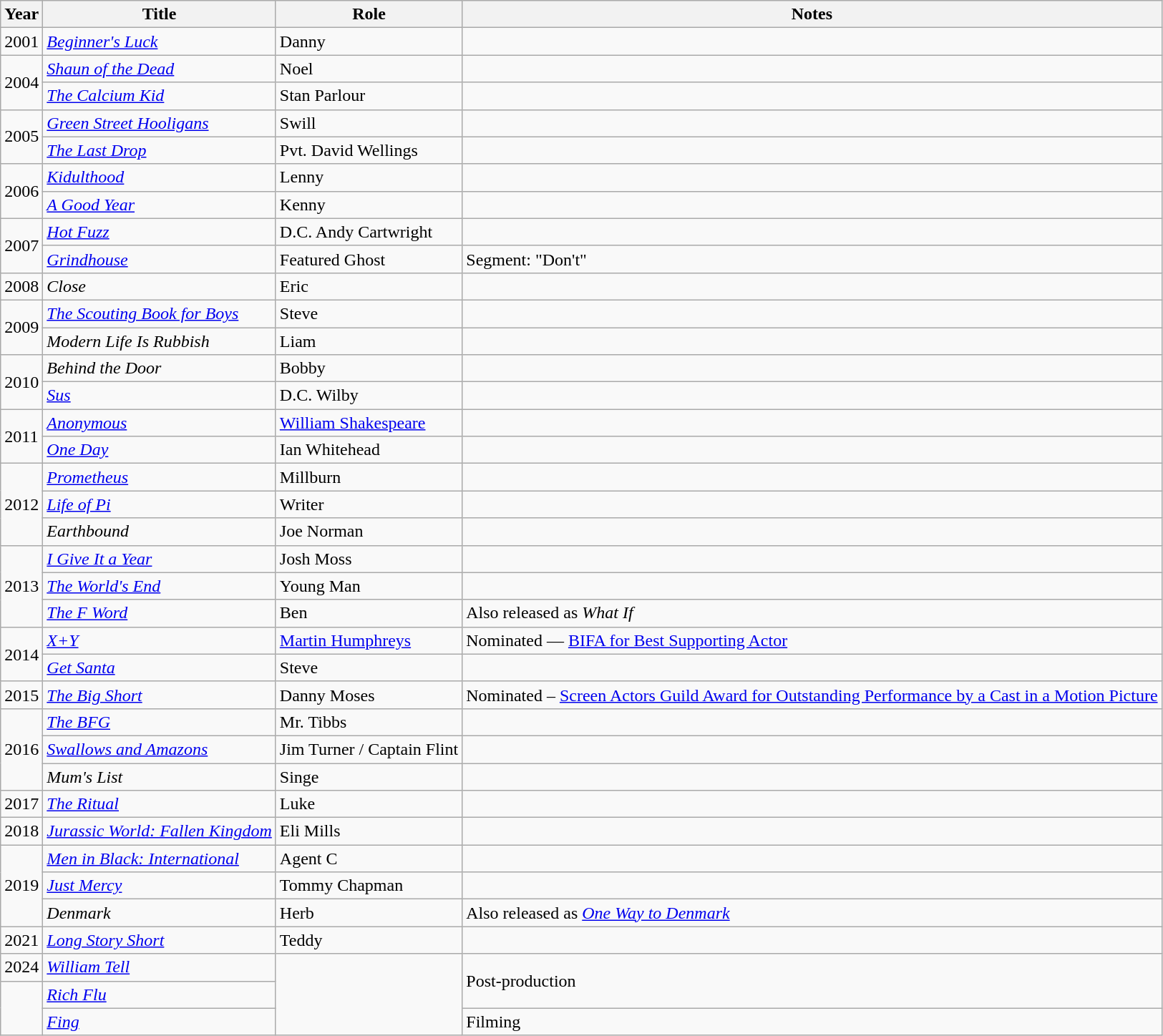<table class="wikitable sortable">
<tr>
<th>Year</th>
<th>Title</th>
<th>Role</th>
<th class="unsortable">Notes</th>
</tr>
<tr>
<td>2001</td>
<td><em><a href='#'>Beginner's Luck</a></em></td>
<td>Danny</td>
<td></td>
</tr>
<tr>
<td rowspan="2">2004</td>
<td><em><a href='#'>Shaun of the Dead</a></em></td>
<td>Noel</td>
<td></td>
</tr>
<tr>
<td><em><a href='#'>The Calcium Kid</a></em></td>
<td>Stan Parlour</td>
<td></td>
</tr>
<tr>
<td rowspan="2">2005</td>
<td><em><a href='#'>Green Street Hooligans</a></em></td>
<td>Swill</td>
<td></td>
</tr>
<tr>
<td><em><a href='#'>The Last Drop</a></em></td>
<td>Pvt. David Wellings</td>
<td></td>
</tr>
<tr>
<td rowspan="2">2006</td>
<td><em><a href='#'>Kidulthood</a></em></td>
<td>Lenny</td>
<td></td>
</tr>
<tr>
<td><em><a href='#'>A Good Year</a></em></td>
<td>Kenny</td>
<td></td>
</tr>
<tr>
<td rowspan="2">2007</td>
<td><em><a href='#'>Hot Fuzz</a></em></td>
<td>D.C. Andy Cartwright</td>
<td></td>
</tr>
<tr>
<td><em><a href='#'>Grindhouse</a></em></td>
<td>Featured Ghost</td>
<td>Segment: "Don't"</td>
</tr>
<tr>
<td>2008</td>
<td><em>Close</em></td>
<td>Eric</td>
<td></td>
</tr>
<tr>
<td rowspan="2">2009</td>
<td><em><a href='#'>The Scouting Book for Boys</a></em></td>
<td>Steve</td>
<td></td>
</tr>
<tr>
<td><em>Modern Life Is Rubbish</em></td>
<td>Liam</td>
<td></td>
</tr>
<tr>
<td rowspan="2">2010</td>
<td><em>Behind the Door</em></td>
<td>Bobby</td>
<td></td>
</tr>
<tr>
<td><em><a href='#'>Sus</a></em></td>
<td>D.C. Wilby</td>
<td></td>
</tr>
<tr>
<td rowspan="2">2011</td>
<td><em><a href='#'>Anonymous</a></em></td>
<td><a href='#'>William Shakespeare</a></td>
<td></td>
</tr>
<tr>
<td><em><a href='#'>One Day</a></em></td>
<td>Ian Whitehead</td>
<td></td>
</tr>
<tr>
<td rowspan="3">2012</td>
<td><em><a href='#'>Prometheus</a></em></td>
<td>Millburn</td>
<td></td>
</tr>
<tr>
<td><em><a href='#'>Life of Pi</a></em></td>
<td>Writer</td>
<td></td>
</tr>
<tr>
<td><em>Earthbound</em></td>
<td>Joe Norman</td>
<td></td>
</tr>
<tr>
<td rowspan="3">2013</td>
<td><em><a href='#'>I Give It a Year</a></em></td>
<td>Josh Moss</td>
<td></td>
</tr>
<tr>
<td><em><a href='#'>The World's End</a></em></td>
<td>Young Man</td>
<td></td>
</tr>
<tr>
<td><em><a href='#'>The F Word</a></em></td>
<td>Ben</td>
<td>Also released as <em>What If</em></td>
</tr>
<tr>
<td rowspan="2">2014</td>
<td><em><a href='#'>X+Y</a></em></td>
<td><a href='#'>Martin Humphreys</a></td>
<td>Nominated — <a href='#'>BIFA for Best Supporting Actor</a></td>
</tr>
<tr>
<td><em><a href='#'>Get Santa</a></em></td>
<td>Steve</td>
<td></td>
</tr>
<tr>
<td>2015</td>
<td><em><a href='#'>The Big Short</a></em></td>
<td>Danny Moses</td>
<td>Nominated – <a href='#'>Screen Actors Guild Award for Outstanding Performance by a Cast in a Motion Picture</a></td>
</tr>
<tr>
<td rowspan="3">2016</td>
<td><em><a href='#'>The BFG</a></em></td>
<td>Mr. Tibbs</td>
<td></td>
</tr>
<tr>
<td><em><a href='#'>Swallows and Amazons</a></em></td>
<td>Jim Turner / Captain Flint</td>
<td></td>
</tr>
<tr>
<td><em>Mum's List</em></td>
<td>Singe</td>
<td></td>
</tr>
<tr>
<td>2017</td>
<td><em><a href='#'>The Ritual</a></em></td>
<td>Luke</td>
<td></td>
</tr>
<tr>
<td>2018</td>
<td><em><a href='#'>Jurassic World: Fallen Kingdom</a></em></td>
<td>Eli Mills</td>
<td></td>
</tr>
<tr>
<td rowspan="3">2019</td>
<td><em><a href='#'>Men in Black: International</a></em></td>
<td>Agent C</td>
<td></td>
</tr>
<tr>
<td><em><a href='#'>Just Mercy</a></em></td>
<td>Tommy Chapman</td>
<td></td>
</tr>
<tr>
<td><em>Denmark</em></td>
<td>Herb</td>
<td>Also released as <em><a href='#'>One Way to Denmark</a></em></td>
</tr>
<tr>
<td>2021</td>
<td><em><a href='#'>Long Story Short</a></em></td>
<td>Teddy</td>
<td></td>
</tr>
<tr>
<td>2024</td>
<td><em><a href='#'>William Tell</a></em></td>
<td rowspan="3"></td>
<td rowspan="2">Post-production</td>
</tr>
<tr>
<td rowspan="2"></td>
<td><em><a href='#'>Rich Flu</a></em></td>
</tr>
<tr>
<td><em><a href='#'>Fing</a></em></td>
<td>Filming</td>
</tr>
</table>
